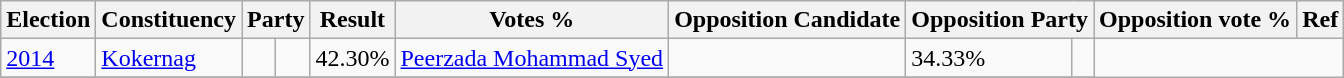<table class="wikitable sortable">
<tr>
<th>Election</th>
<th>Constituency</th>
<th colspan="2">Party</th>
<th>Result</th>
<th>Votes %</th>
<th>Opposition Candidate</th>
<th colspan="2">Opposition Party</th>
<th>Opposition vote %</th>
<th>Ref</th>
</tr>
<tr>
<td><a href='#'>2014</a></td>
<td><a href='#'>Kokernag</a></td>
<td></td>
<td></td>
<td>42.30%</td>
<td><a href='#'>Peerzada Mohammad Syed</a></td>
<td></td>
<td>34.33%</td>
<td></td>
</tr>
<tr>
</tr>
</table>
